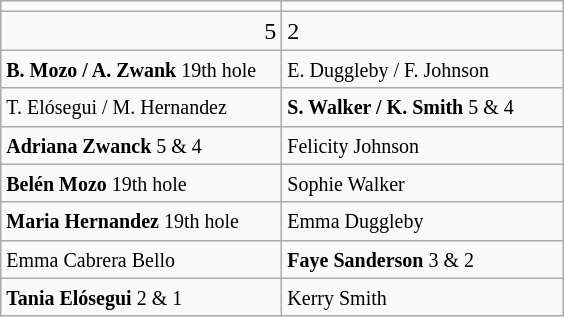<table class="wikitable">
<tr>
<td align="center" width="180"></td>
<td align="center" width="180"></td>
</tr>
<tr>
<td align="right">5</td>
<td>2</td>
</tr>
<tr>
<td><small><strong>B. Mozo / A. Zwank</strong> 19th hole</small></td>
<td><small>E. Duggleby / F. Johnson</small></td>
</tr>
<tr>
<td><small>T. Elósegui / M. Hernandez</small></td>
<td><small><strong>S. Walker / K. Smith</strong> 5 & 4</small></td>
</tr>
<tr>
<td><small><strong>Adriana Zwanck</strong> 5 & 4</small></td>
<td><small>Felicity Johnson</small></td>
</tr>
<tr>
<td><small><strong>Belén Mozo</strong> 19th hole</small></td>
<td><small>Sophie Walker</small></td>
</tr>
<tr>
<td><small><strong>Maria Hernandez</strong> 19th hole</small></td>
<td><small>Emma Duggleby</small></td>
</tr>
<tr>
<td><small>Emma Cabrera Bello</small></td>
<td><small><strong>Faye Sanderson</strong> 3 & 2</small></td>
</tr>
<tr>
<td><small><strong>Tania Elósegui</strong> 2 & 1</small></td>
<td><small>Kerry Smith</small></td>
</tr>
</table>
